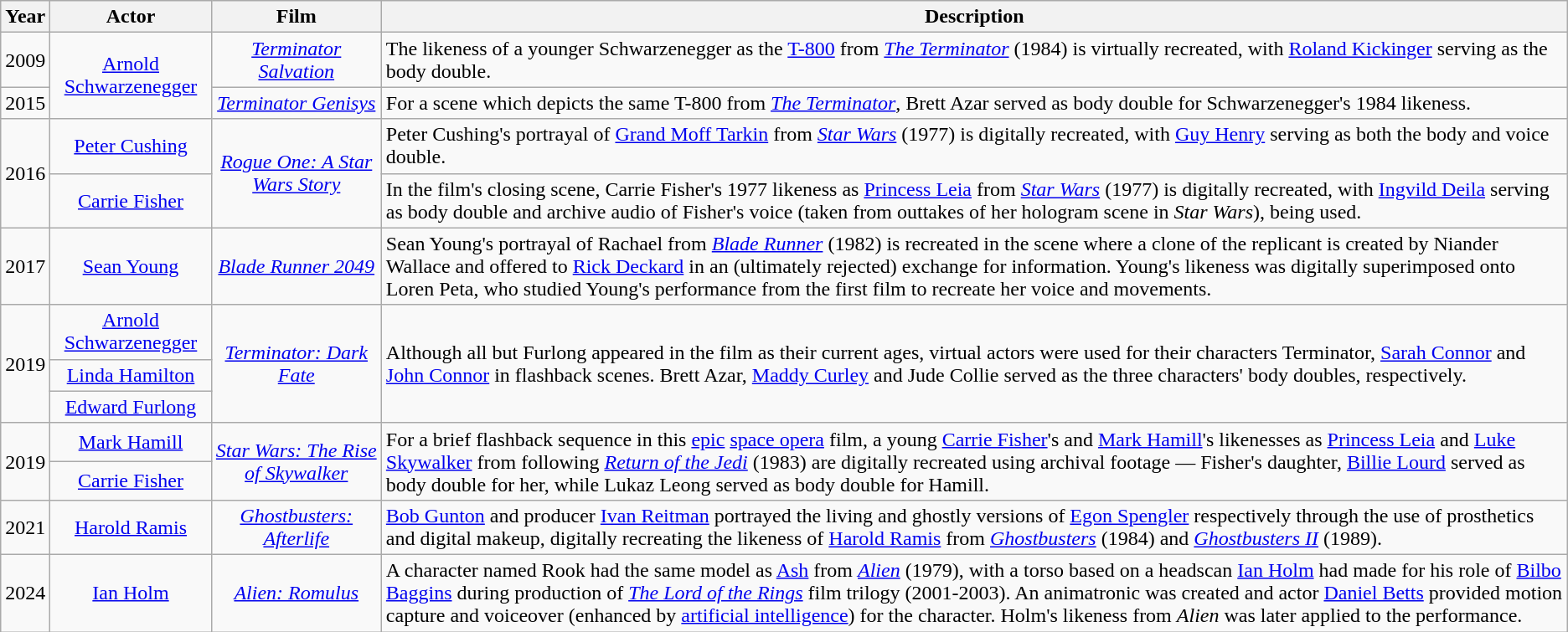<table class="wikitable sortable">
<tr>
<th scope="col">Year</th>
<th scope="col">Actor</th>
<th scope="col">Film</th>
<th scope="col" class="unsortable" style="white-space:nowrap">Description</th>
</tr>
<tr>
<td align="center">2009</td>
<td rowspan="2" align="center"><a href='#'>Arnold Schwarzenegger</a></td>
<td align="center"><em><a href='#'>Terminator Salvation</a></em></td>
<td>The likeness of a younger Schwarzenegger as the <a href='#'>T-800</a> from <em><a href='#'>The Terminator</a></em> (1984) is virtually recreated, with <a href='#'>Roland Kickinger</a> serving as the body double.</td>
</tr>
<tr>
<td align="center">2015</td>
<td align="center"><em><a href='#'>Terminator Genisys</a></em></td>
<td>For a scene which depicts the same T-800 from <em><a href='#'>The Terminator</a></em>, Brett Azar served as body double for Schwarzenegger's 1984 likeness.</td>
</tr>
<tr>
<td rowspan="2" align="center">2016</td>
<td align="center"><a href='#'>Peter Cushing</a></td>
<td rowspan="2" align="center"><em><a href='#'>Rogue One: A Star Wars Story</a></em></td>
<td>Peter Cushing's portrayal of <a href='#'>Grand Moff Tarkin</a> from <em><a href='#'>Star Wars</a></em> (1977) is digitally recreated, with <a href='#'>Guy Henry</a> serving as both the body and voice double.</td>
</tr>
<tr>
<td align="center"><a href='#'>Carrie Fisher</a></td>
<td>In the film's closing scene, Carrie Fisher's 1977 likeness as <a href='#'>Princess Leia</a> from <em><a href='#'>Star Wars</a></em> (1977) is digitally recreated, with <a href='#'>Ingvild Deila</a> serving as body double and archive audio of Fisher's voice (taken from outtakes of her hologram scene in <em>Star Wars</em>), being used.</td>
</tr>
<tr>
<td align="center">2017</td>
<td align="center"><a href='#'>Sean Young</a></td>
<td align="center"><em><a href='#'>Blade Runner 2049</a></em></td>
<td>Sean Young's portrayal of Rachael from <em><a href='#'>Blade Runner</a></em> (1982) is recreated in the scene where a clone of the replicant is created by Niander Wallace and offered to <a href='#'>Rick Deckard</a> in an (ultimately rejected) exchange for information. Young's likeness was digitally superimposed onto Loren Peta, who studied Young's performance from the first film to recreate her voice and movements.</td>
</tr>
<tr>
<td rowspan="3" align="center">2019</td>
<td align="center"><a href='#'>Arnold Schwarzenegger</a></td>
<td rowspan="3" align="center"><em><a href='#'>Terminator: Dark Fate</a></em></td>
<td rowspan="3">Although all but Furlong appeared in the film as their current ages, virtual actors were used for their characters Terminator, <a href='#'>Sarah Connor</a> and <a href='#'>John Connor</a> in flashback scenes. Brett Azar, <a href='#'>Maddy Curley</a> and Jude Collie served as the three characters' body doubles, respectively.</td>
</tr>
<tr>
<td align="center"><a href='#'>Linda Hamilton</a></td>
</tr>
<tr>
<td align="center"><a href='#'>Edward Furlong</a></td>
</tr>
<tr>
<td rowspan="2" align="center">2019</td>
<td align="center"><a href='#'>Mark Hamill</a></td>
<td rowspan="2" align="center"><em><a href='#'>Star Wars: The Rise of Skywalker</a></em></td>
<td rowspan="2">For a brief flashback sequence in this <a href='#'>epic</a> <a href='#'>space opera</a> film, a young <a href='#'>Carrie Fisher</a>'s and <a href='#'>Mark Hamill</a>'s likenesses as <a href='#'>Princess Leia</a> and <a href='#'>Luke Skywalker</a> from following <em><a href='#'>Return of the Jedi</a></em> (1983) are digitally recreated using archival footage — Fisher's daughter, <a href='#'>Billie Lourd</a> served as body double for her, while Lukaz Leong served as body double for Hamill.</td>
</tr>
<tr>
<td align="center"><a href='#'>Carrie Fisher</a></td>
</tr>
<tr>
<td align="center">2021</td>
<td align="center"><a href='#'>Harold Ramis</a></td>
<td align="center"><em><a href='#'>Ghostbusters: Afterlife</a></em></td>
<td><a href='#'>Bob Gunton</a> and producer <a href='#'>Ivan Reitman</a> portrayed the living and ghostly versions of <a href='#'>Egon Spengler</a> respectively through the use of prosthetics and digital makeup, digitally recreating the likeness of <a href='#'>Harold Ramis</a> from <em><a href='#'>Ghostbusters</a></em> (1984) and <em><a href='#'>Ghostbusters II</a></em> (1989).</td>
</tr>
<tr>
<td align="center">2024</td>
<td align="center"><a href='#'>Ian Holm</a></td>
<td align="center"><em><a href='#'>Alien: Romulus</a></em></td>
<td>A character named Rook had the same model as <a href='#'>Ash</a> from <em><a href='#'>Alien</a></em> (1979), with a torso based on a headscan <a href='#'>Ian Holm</a> had made for his role of <a href='#'>Bilbo Baggins</a> during production of <em><a href='#'>The Lord of the Rings</a></em> film trilogy (2001-2003). An animatronic was created and actor <a href='#'>Daniel Betts</a> provided motion capture and voiceover (enhanced by <a href='#'>artificial intelligence</a>) for the character. Holm's likeness from <em>Alien</em> was later applied to the performance.</td>
</tr>
</table>
